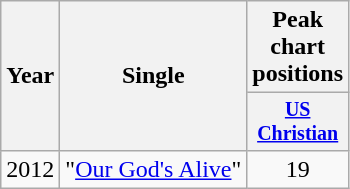<table class="wikitable" style="text-align:center;">
<tr>
<th rowspan=2>Year</th>
<th rowspan=2>Single</th>
<th colspan=1>Peak chart positions</th>
</tr>
<tr style="font-size:smaller;">
<th width=40><a href='#'>US Christian</a></th>
</tr>
<tr>
<td>2012</td>
<td align="left">"<a href='#'>Our God's Alive</a>"</td>
<td>19</td>
</tr>
</table>
